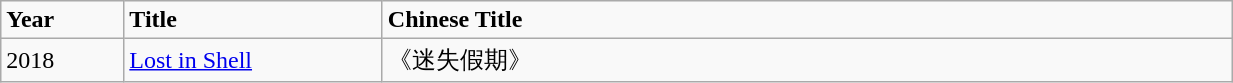<table class="wikitable" width="65%">
<tr>
<td style="width:10%"><strong>Year</strong></td>
<td style="width:21%"><strong>Title</strong></td>
<td><strong>Chinese Title</strong></td>
</tr>
<tr>
<td>2018</td>
<td><a href='#'>Lost in Shell</a></td>
<td>《迷失假期》</td>
</tr>
</table>
